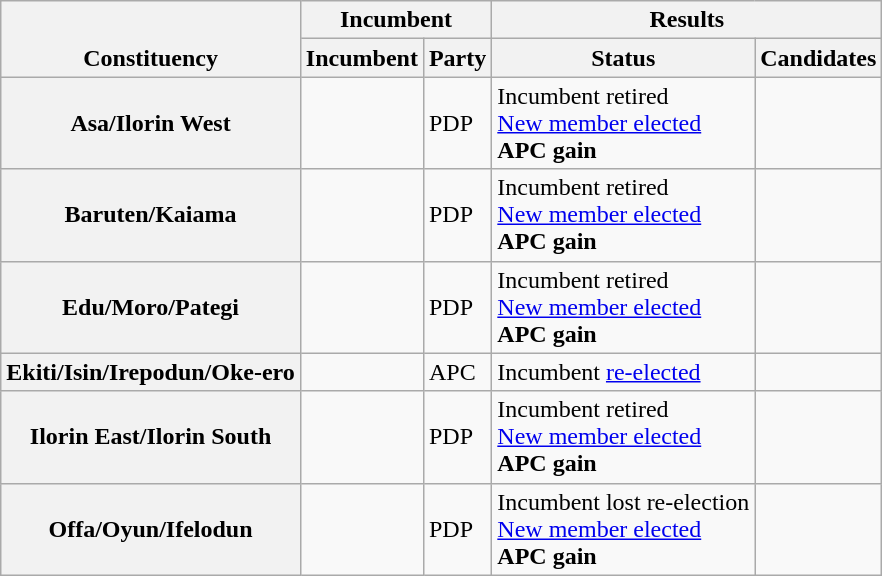<table class="wikitable sortable">
<tr valign=bottom>
<th rowspan=2>Constituency</th>
<th colspan=2>Incumbent</th>
<th colspan=2>Results</th>
</tr>
<tr valign=bottom>
<th>Incumbent</th>
<th>Party</th>
<th>Status</th>
<th>Candidates</th>
</tr>
<tr>
<th>Asa/Ilorin West</th>
<td></td>
<td>PDP</td>
<td>Incumbent retired<br><a href='#'>New member elected</a><br><strong>APC gain</strong></td>
<td nowrap></td>
</tr>
<tr>
<th>Baruten/Kaiama</th>
<td></td>
<td>PDP</td>
<td>Incumbent retired<br><a href='#'>New member elected</a><br><strong>APC gain</strong></td>
<td nowrap></td>
</tr>
<tr>
<th>Edu/Moro/Pategi</th>
<td></td>
<td>PDP</td>
<td>Incumbent retired<br><a href='#'>New member elected</a><br><strong>APC gain</strong></td>
<td nowrap></td>
</tr>
<tr>
<th>Ekiti/Isin/Irepodun/Oke-ero</th>
<td></td>
<td>APC</td>
<td>Incumbent <a href='#'>re-elected</a></td>
<td nowrap></td>
</tr>
<tr>
<th>Ilorin East/Ilorin South</th>
<td></td>
<td>PDP</td>
<td>Incumbent retired<br><a href='#'>New member elected</a><br><strong>APC gain</strong></td>
<td nowrap></td>
</tr>
<tr>
<th>Offa/Oyun/Ifelodun</th>
<td></td>
<td>PDP</td>
<td>Incumbent lost re-election<br><a href='#'>New member elected</a><br><strong>APC gain</strong></td>
<td nowrap></td>
</tr>
</table>
